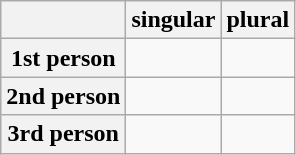<table class="wikitable">
<tr>
<th></th>
<th>singular</th>
<th>plural</th>
</tr>
<tr>
<th>1st person</th>
<td></td>
<td></td>
</tr>
<tr>
<th>2nd person</th>
<td></td>
<td></td>
</tr>
<tr>
<th>3rd person</th>
<td></td>
<td></td>
</tr>
</table>
